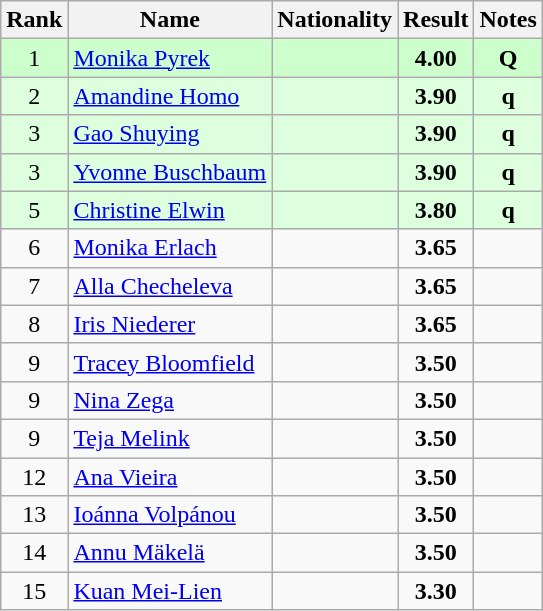<table class="wikitable sortable" style="text-align:center">
<tr>
<th>Rank</th>
<th>Name</th>
<th>Nationality</th>
<th>Result</th>
<th>Notes</th>
</tr>
<tr bgcolor=ccffcc>
<td>1</td>
<td align=left><a href='#'>Monika Pyrek</a></td>
<td align=left></td>
<td><strong>4.00</strong></td>
<td><strong>Q</strong></td>
</tr>
<tr bgcolor=ddffdd>
<td>2</td>
<td align=left><a href='#'>Amandine Homo</a></td>
<td align=left></td>
<td><strong>3.90</strong></td>
<td><strong>q</strong></td>
</tr>
<tr bgcolor=ddffdd>
<td>3</td>
<td align=left><a href='#'>Gao Shuying</a></td>
<td align=left></td>
<td><strong>3.90</strong></td>
<td><strong>q</strong></td>
</tr>
<tr bgcolor=ddffdd>
<td>3</td>
<td align=left><a href='#'>Yvonne Buschbaum</a></td>
<td align=left></td>
<td><strong>3.90</strong></td>
<td><strong>q</strong></td>
</tr>
<tr bgcolor=ddffdd>
<td>5</td>
<td align=left><a href='#'>Christine Elwin</a></td>
<td align=left></td>
<td><strong>3.80</strong></td>
<td><strong>q</strong></td>
</tr>
<tr>
<td>6</td>
<td align=left><a href='#'>Monika Erlach</a></td>
<td align=left></td>
<td><strong>3.65</strong></td>
<td></td>
</tr>
<tr>
<td>7</td>
<td align=left><a href='#'>Alla Checheleva</a></td>
<td align=left></td>
<td><strong>3.65</strong></td>
<td></td>
</tr>
<tr>
<td>8</td>
<td align=left><a href='#'>Iris Niederer</a></td>
<td align=left></td>
<td><strong>3.65</strong></td>
<td></td>
</tr>
<tr>
<td>9</td>
<td align=left><a href='#'>Tracey Bloomfield</a></td>
<td align=left></td>
<td><strong>3.50</strong></td>
<td></td>
</tr>
<tr>
<td>9</td>
<td align=left><a href='#'>Nina Zega</a></td>
<td align=left></td>
<td><strong>3.50</strong></td>
<td></td>
</tr>
<tr>
<td>9</td>
<td align=left><a href='#'>Teja Melink</a></td>
<td align=left></td>
<td><strong>3.50</strong></td>
<td></td>
</tr>
<tr>
<td>12</td>
<td align=left><a href='#'>Ana Vieira</a></td>
<td align=left></td>
<td><strong>3.50</strong></td>
<td></td>
</tr>
<tr>
<td>13</td>
<td align=left><a href='#'>Ioánna Volpánou</a></td>
<td align=left></td>
<td><strong>3.50</strong></td>
<td></td>
</tr>
<tr>
<td>14</td>
<td align=left><a href='#'>Annu Mäkelä</a></td>
<td align=left></td>
<td><strong>3.50</strong></td>
<td></td>
</tr>
<tr>
<td>15</td>
<td align=left><a href='#'>Kuan Mei-Lien</a></td>
<td align=left></td>
<td><strong>3.30</strong></td>
<td></td>
</tr>
</table>
